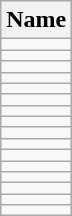<table class="wikitable">
<tr>
<th>Name</th>
</tr>
<tr>
<td></td>
</tr>
<tr>
<td></td>
</tr>
<tr>
<td></td>
</tr>
<tr>
<td></td>
</tr>
<tr>
<td></td>
</tr>
<tr>
<td></td>
</tr>
<tr>
<td></td>
</tr>
<tr>
<td></td>
</tr>
<tr>
<td></td>
</tr>
<tr>
<td></td>
</tr>
<tr>
<td></td>
</tr>
<tr>
<td></td>
</tr>
<tr>
<td></td>
</tr>
<tr>
<td></td>
</tr>
<tr>
<td></td>
</tr>
<tr>
<td></td>
</tr>
</table>
